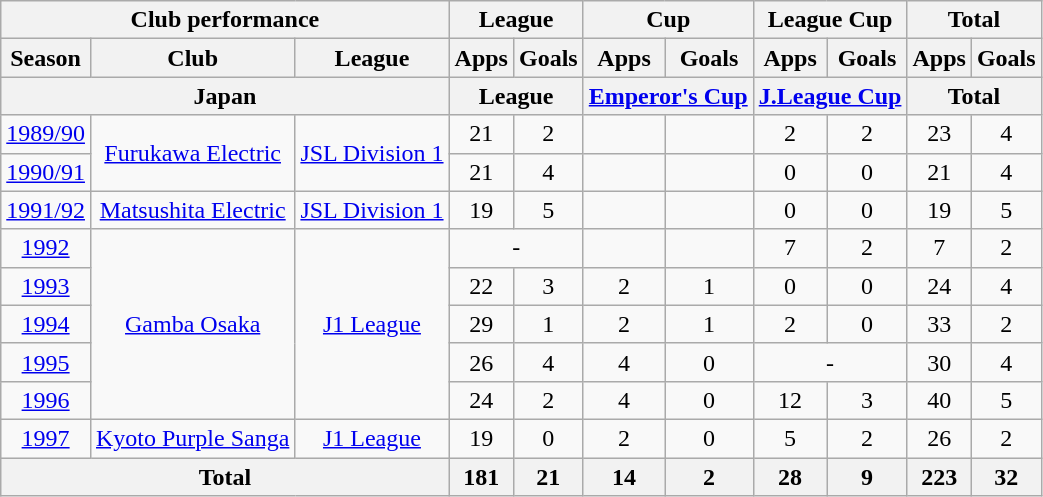<table class="wikitable" style="text-align:center;">
<tr>
<th colspan=3>Club performance</th>
<th colspan=2>League</th>
<th colspan=2>Cup</th>
<th colspan=2>League Cup</th>
<th colspan=2>Total</th>
</tr>
<tr>
<th>Season</th>
<th>Club</th>
<th>League</th>
<th>Apps</th>
<th>Goals</th>
<th>Apps</th>
<th>Goals</th>
<th>Apps</th>
<th>Goals</th>
<th>Apps</th>
<th>Goals</th>
</tr>
<tr>
<th colspan=3>Japan</th>
<th colspan=2>League</th>
<th colspan=2><a href='#'>Emperor's Cup</a></th>
<th colspan=2><a href='#'>J.League Cup</a></th>
<th colspan=2>Total</th>
</tr>
<tr>
<td><a href='#'>1989/90</a></td>
<td rowspan="2"><a href='#'>Furukawa Electric</a></td>
<td rowspan="2"><a href='#'>JSL Division 1</a></td>
<td>21</td>
<td>2</td>
<td></td>
<td></td>
<td>2</td>
<td>2</td>
<td>23</td>
<td>4</td>
</tr>
<tr>
<td><a href='#'>1990/91</a></td>
<td>21</td>
<td>4</td>
<td></td>
<td></td>
<td>0</td>
<td>0</td>
<td>21</td>
<td>4</td>
</tr>
<tr>
<td><a href='#'>1991/92</a></td>
<td><a href='#'>Matsushita Electric</a></td>
<td><a href='#'>JSL Division 1</a></td>
<td>19</td>
<td>5</td>
<td></td>
<td></td>
<td>0</td>
<td>0</td>
<td>19</td>
<td>5</td>
</tr>
<tr>
<td><a href='#'>1992</a></td>
<td rowspan="5"><a href='#'>Gamba Osaka</a></td>
<td rowspan="5"><a href='#'>J1 League</a></td>
<td colspan="2">-</td>
<td></td>
<td></td>
<td>7</td>
<td>2</td>
<td>7</td>
<td>2</td>
</tr>
<tr>
<td><a href='#'>1993</a></td>
<td>22</td>
<td>3</td>
<td>2</td>
<td>1</td>
<td>0</td>
<td>0</td>
<td>24</td>
<td>4</td>
</tr>
<tr>
<td><a href='#'>1994</a></td>
<td>29</td>
<td>1</td>
<td>2</td>
<td>1</td>
<td>2</td>
<td>0</td>
<td>33</td>
<td>2</td>
</tr>
<tr>
<td><a href='#'>1995</a></td>
<td>26</td>
<td>4</td>
<td>4</td>
<td>0</td>
<td colspan="2">-</td>
<td>30</td>
<td>4</td>
</tr>
<tr>
<td><a href='#'>1996</a></td>
<td>24</td>
<td>2</td>
<td>4</td>
<td>0</td>
<td>12</td>
<td>3</td>
<td>40</td>
<td>5</td>
</tr>
<tr>
<td><a href='#'>1997</a></td>
<td><a href='#'>Kyoto Purple Sanga</a></td>
<td><a href='#'>J1 League</a></td>
<td>19</td>
<td>0</td>
<td>2</td>
<td>0</td>
<td>5</td>
<td>2</td>
<td>26</td>
<td>2</td>
</tr>
<tr>
<th colspan=3>Total</th>
<th>181</th>
<th>21</th>
<th>14</th>
<th>2</th>
<th>28</th>
<th>9</th>
<th>223</th>
<th>32</th>
</tr>
</table>
